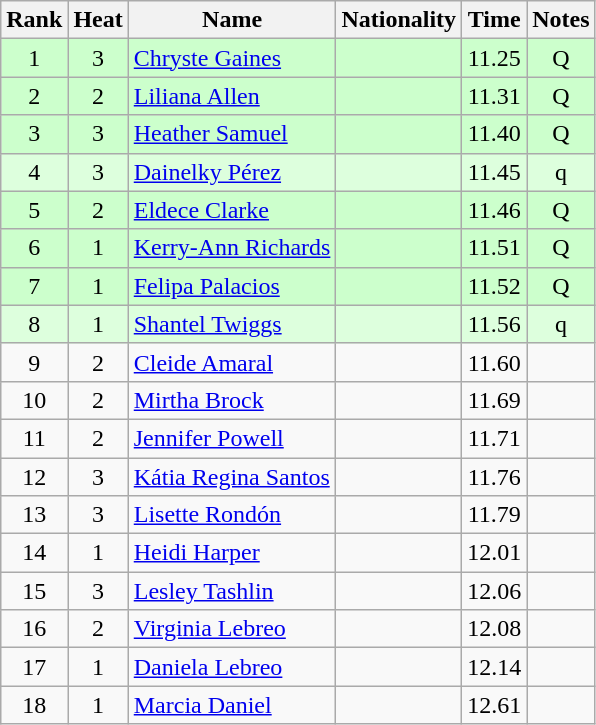<table class="wikitable sortable" style="text-align:center">
<tr>
<th>Rank</th>
<th>Heat</th>
<th>Name</th>
<th>Nationality</th>
<th>Time</th>
<th>Notes</th>
</tr>
<tr bgcolor=ccffcc>
<td>1</td>
<td>3</td>
<td align=left><a href='#'>Chryste Gaines</a></td>
<td align=left></td>
<td>11.25</td>
<td>Q</td>
</tr>
<tr bgcolor=ccffcc>
<td>2</td>
<td>2</td>
<td align=left><a href='#'>Liliana Allen</a></td>
<td align=left></td>
<td>11.31</td>
<td>Q</td>
</tr>
<tr bgcolor=ccffcc>
<td>3</td>
<td>3</td>
<td align=left><a href='#'>Heather Samuel</a></td>
<td align=left></td>
<td>11.40</td>
<td>Q</td>
</tr>
<tr bgcolor=ddffdd>
<td>4</td>
<td>3</td>
<td align=left><a href='#'>Dainelky Pérez</a></td>
<td align=left></td>
<td>11.45</td>
<td>q</td>
</tr>
<tr bgcolor=ccffcc>
<td>5</td>
<td>2</td>
<td align=left><a href='#'>Eldece Clarke</a></td>
<td align=left></td>
<td>11.46</td>
<td>Q</td>
</tr>
<tr bgcolor=ccffcc>
<td>6</td>
<td>1</td>
<td align=left><a href='#'>Kerry-Ann Richards</a></td>
<td align=left></td>
<td>11.51</td>
<td>Q</td>
</tr>
<tr bgcolor=ccffcc>
<td>7</td>
<td>1</td>
<td align=left><a href='#'>Felipa Palacios</a></td>
<td align=left></td>
<td>11.52</td>
<td>Q</td>
</tr>
<tr bgcolor=ddffdd>
<td>8</td>
<td>1</td>
<td align=left><a href='#'>Shantel Twiggs</a></td>
<td align=left></td>
<td>11.56</td>
<td>q</td>
</tr>
<tr>
<td>9</td>
<td>2</td>
<td align=left><a href='#'>Cleide Amaral</a></td>
<td align=left></td>
<td>11.60</td>
<td></td>
</tr>
<tr>
<td>10</td>
<td>2</td>
<td align=left><a href='#'>Mirtha Brock</a></td>
<td align=left></td>
<td>11.69</td>
<td></td>
</tr>
<tr>
<td>11</td>
<td>2</td>
<td align=left><a href='#'>Jennifer Powell</a></td>
<td align=left></td>
<td>11.71</td>
<td></td>
</tr>
<tr>
<td>12</td>
<td>3</td>
<td align=left><a href='#'>Kátia Regina Santos</a></td>
<td align=left></td>
<td>11.76</td>
<td></td>
</tr>
<tr>
<td>13</td>
<td>3</td>
<td align=left><a href='#'>Lisette Rondón</a></td>
<td align=left></td>
<td>11.79</td>
<td></td>
</tr>
<tr>
<td>14</td>
<td>1</td>
<td align=left><a href='#'>Heidi Harper</a></td>
<td align=left></td>
<td>12.01</td>
<td></td>
</tr>
<tr>
<td>15</td>
<td>3</td>
<td align=left><a href='#'>Lesley Tashlin</a></td>
<td align=left></td>
<td>12.06</td>
<td></td>
</tr>
<tr>
<td>16</td>
<td>2</td>
<td align=left><a href='#'>Virginia Lebreo</a></td>
<td align=left></td>
<td>12.08</td>
<td></td>
</tr>
<tr>
<td>17</td>
<td>1</td>
<td align=left><a href='#'>Daniela Lebreo</a></td>
<td align=left></td>
<td>12.14</td>
<td></td>
</tr>
<tr>
<td>18</td>
<td>1</td>
<td align=left><a href='#'>Marcia Daniel</a></td>
<td align=left></td>
<td>12.61</td>
<td></td>
</tr>
</table>
